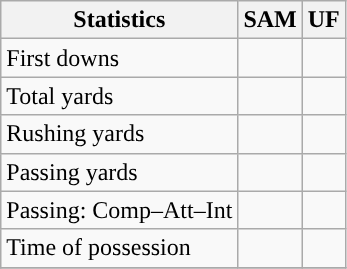<table class="wikitable" style="float: left;">
<tr>
<th>Statistics</th>
<th>SAM</th>
<th>UF</th>
</tr>
<tr>
<td>First downs</td>
<td></td>
<td></td>
</tr>
<tr>
<td>Total yards</td>
<td></td>
<td></td>
</tr>
<tr>
<td>Rushing yards</td>
<td></td>
<td></td>
</tr>
<tr>
<td>Passing yards</td>
<td></td>
<td></td>
</tr>
<tr>
<td>Passing: Comp–Att–Int</td>
<td></td>
<td></td>
</tr>
<tr>
<td>Time of possession</td>
<td></td>
<td></td>
</tr>
<tr>
</tr>
</table>
